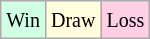<table class="wikitable">
<tr>
<td style="background-color: #d0ffe3;"><small>Win</small></td>
<td style="background-color: #ffffdd;"><small>Draw</small></td>
<td style="background-color: #ffd0e3;"><small>Loss</small></td>
</tr>
</table>
